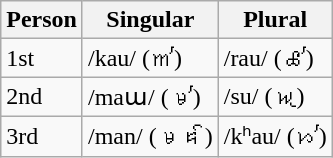<table class="wikitable">
<tr>
<th>Person</th>
<th>Singular</th>
<th>Plural</th>
</tr>
<tr>
<td>1st</td>
<td>/kau/ (𑜀𑜧)</td>
<td>/rau/ (𑜍𑜧)</td>
</tr>
<tr>
<td>2nd</td>
<td>/maɯ/ (𑜉𑜧)</td>
<td>/su/ (𑜏𑜤)</td>
</tr>
<tr>
<td>3rd</td>
<td>/man/ (𑜉𑜃𑜫)</td>
<td>/kʰau/ (𑜁𑜧)</td>
</tr>
</table>
